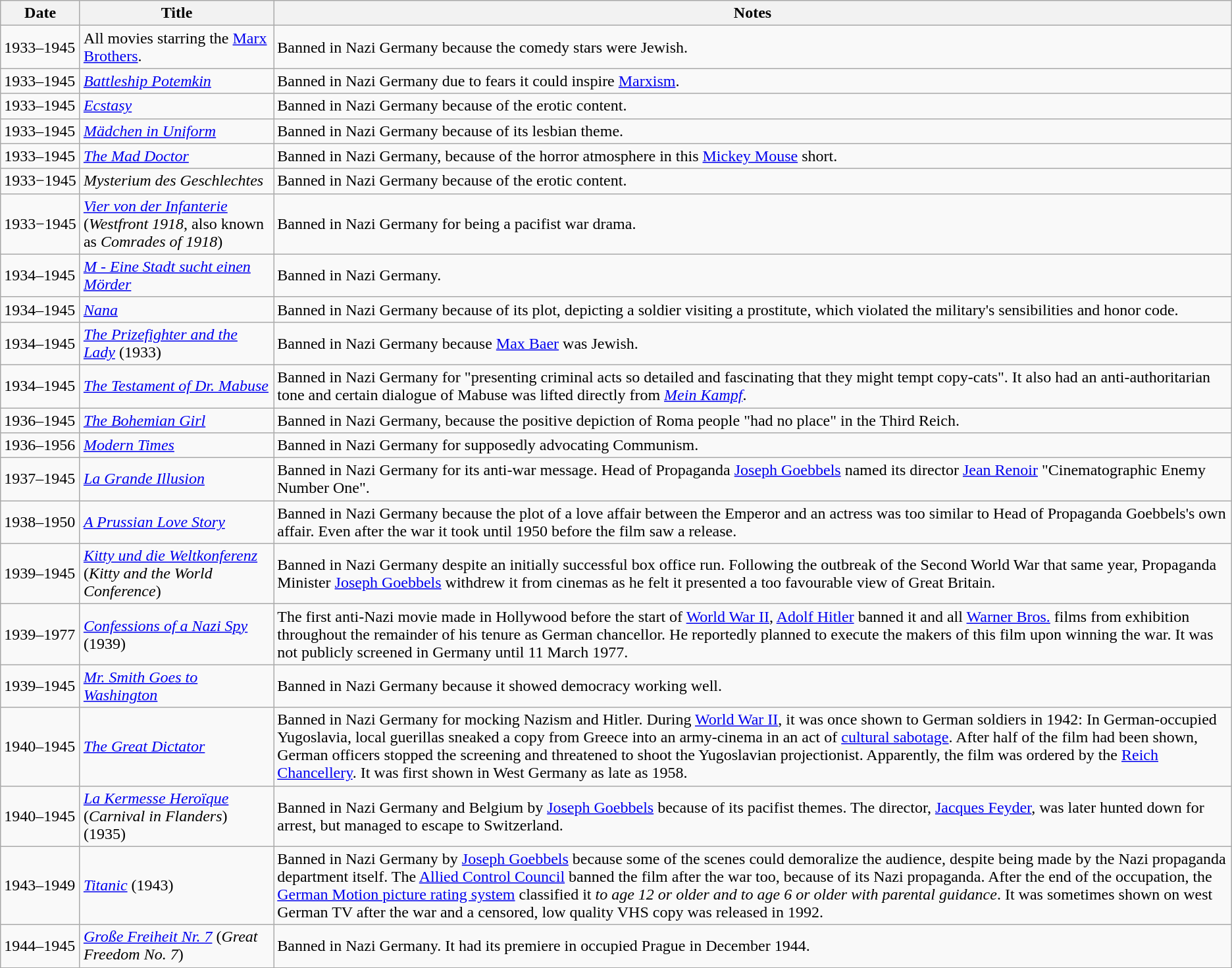<table class="wikitable sortable">
<tr>
<th>Date</th>
<th>Title</th>
<th>Notes</th>
</tr>
<tr>
<td>1933–1945</td>
<td>All movies starring the <a href='#'>Marx Brothers</a>.</td>
<td>Banned in Nazi Germany because the comedy stars were Jewish.</td>
</tr>
<tr>
<td>1933–1945</td>
<td><em><a href='#'>Battleship Potemkin</a></em></td>
<td>Banned in Nazi Germany due to fears it could inspire <a href='#'>Marxism</a>.</td>
</tr>
<tr>
<td>1933–1945</td>
<td><em><a href='#'>Ecstasy</a></em></td>
<td>Banned in Nazi Germany because of the erotic content.</td>
</tr>
<tr>
<td>1933–1945</td>
<td><em><a href='#'>Mädchen in Uniform</a></em></td>
<td>Banned in Nazi Germany because of its lesbian theme.</td>
</tr>
<tr>
<td>1933–1945</td>
<td><em><a href='#'>The Mad Doctor</a></em></td>
<td>Banned in Nazi Germany, because of the horror atmosphere in this <a href='#'>Mickey Mouse</a> short.</td>
</tr>
<tr>
<td>1933−1945</td>
<td><em>Mysterium des Geschlechtes</em></td>
<td>Banned in Nazi Germany because of the erotic content.</td>
</tr>
<tr>
<td>1933−1945</td>
<td><em><a href='#'>Vier von der Infanterie</a></em> (<em>Westfront 1918</em>, also known as <em>Comrades of 1918</em>)</td>
<td>Banned in Nazi Germany for being a pacifist war drama.</td>
</tr>
<tr>
<td>1934–1945</td>
<td><em><a href='#'>M - Eine Stadt sucht einen Mörder</a></em></td>
<td>Banned in Nazi Germany.</td>
</tr>
<tr>
<td>1934–1945</td>
<td><em><a href='#'>Nana</a></em></td>
<td>Banned in Nazi Germany because of its plot, depicting a soldier visiting a prostitute, which violated the military's sensibilities and honor code.</td>
</tr>
<tr>
<td>1934–1945</td>
<td><em><a href='#'>The Prizefighter and the Lady</a></em> (1933)</td>
<td>Banned in Nazi Germany because <a href='#'>Max Baer</a> was Jewish.</td>
</tr>
<tr>
<td>1934–1945</td>
<td><em><a href='#'>The Testament of Dr. Mabuse</a></em></td>
<td>Banned in Nazi Germany for "presenting criminal acts so detailed and fascinating that they might tempt copy-cats". It also had an anti-authoritarian tone and certain dialogue of Mabuse was lifted directly from <em><a href='#'>Mein Kampf</a></em>.</td>
</tr>
<tr>
<td>1936–1945</td>
<td><em><a href='#'>The Bohemian Girl</a></em></td>
<td>Banned in Nazi Germany, because the positive depiction of Roma people "had no place" in the Third Reich.</td>
</tr>
<tr>
<td>1936–1956</td>
<td><em><a href='#'>Modern Times</a></em></td>
<td>Banned in Nazi Germany for supposedly advocating Communism.</td>
</tr>
<tr>
<td>1937–1945</td>
<td><em><a href='#'>La Grande Illusion</a></em></td>
<td>Banned in Nazi Germany for its anti-war message. Head of Propaganda <a href='#'>Joseph Goebbels</a> named its director <a href='#'>Jean Renoir</a> "Cinematographic Enemy Number One".</td>
</tr>
<tr>
<td>1938–1950</td>
<td><em><a href='#'>A Prussian Love Story</a></em></td>
<td>Banned in Nazi Germany because the plot of a love affair between the Emperor and an actress was too similar to Head of Propaganda Goebbels's own affair. Even after the war it took until 1950 before the film saw a release.</td>
</tr>
<tr>
<td>1939–1945</td>
<td><em><a href='#'>Kitty und die Weltkonferenz</a></em> (<em>Kitty and the World Conference</em>)</td>
<td>Banned in Nazi Germany despite an initially successful box office run. Following the outbreak of the Second World War that same year, Propaganda Minister <a href='#'>Joseph Goebbels</a> withdrew it from cinemas as he felt it presented a too favourable view of Great Britain.</td>
</tr>
<tr>
<td>1939–1977</td>
<td><em><a href='#'>Confessions of a Nazi Spy</a></em> (1939)</td>
<td>The first anti-Nazi movie made in Hollywood before the start of <a href='#'>World War II</a>, <a href='#'>Adolf Hitler</a> banned it and all <a href='#'>Warner Bros.</a> films from exhibition throughout the remainder of his tenure as German chancellor. He reportedly planned to execute the makers of this film upon winning the war. It was not publicly screened in Germany until 11 March 1977.</td>
</tr>
<tr>
<td>1939–1945</td>
<td><em><a href='#'>Mr. Smith Goes to Washington</a></em></td>
<td>Banned in Nazi Germany because it showed democracy working well.</td>
</tr>
<tr>
<td>1940–1945</td>
<td><em><a href='#'>The Great Dictator</a></em></td>
<td>Banned in Nazi Germany for mocking Nazism and Hitler. During <a href='#'>World War II</a>, it was once shown to German soldiers in 1942: In German-occupied Yugoslavia, local guerillas sneaked a copy from Greece into an army-cinema in an act of <a href='#'>cultural sabotage</a>. After half of the film had been shown, German officers stopped the screening and threatened to shoot the Yugoslavian projectionist. Apparently, the film was ordered by the <a href='#'>Reich Chancellery</a>. It was first shown in West Germany as late as 1958.</td>
</tr>
<tr>
<td>1940–1945</td>
<td><em><a href='#'>La Kermesse Heroïque</a></em> (<em>Carnival in Flanders</em>) (1935)</td>
<td>Banned in Nazi Germany and Belgium by <a href='#'>Joseph Goebbels</a> because of its pacifist themes. The director, <a href='#'>Jacques Feyder</a>, was later hunted down for arrest, but managed to escape to Switzerland.</td>
</tr>
<tr>
<td>1943–1949</td>
<td><em><a href='#'>Titanic</a></em> (1943)</td>
<td>Banned in Nazi Germany by <a href='#'>Joseph Goebbels</a> because some of the scenes could demoralize the audience, despite being made by the Nazi propaganda department itself. The <a href='#'>Allied Control Council</a> banned the film after the war too, because of its Nazi propaganda. After the end of the occupation, the <a href='#'>German Motion picture rating system</a> classified it <em>to age 12 or older and to age 6 or older with parental guidance</em>. It was sometimes shown on west German TV after the war and a censored, low quality VHS copy was released in 1992.</td>
</tr>
<tr>
<td>1944–1945</td>
<td><em><a href='#'>Große Freiheit Nr. 7</a></em> (<em>Great Freedom No. 7</em>)</td>
<td>Banned in Nazi Germany. It had its premiere in occupied Prague in December 1944.</td>
</tr>
</table>
